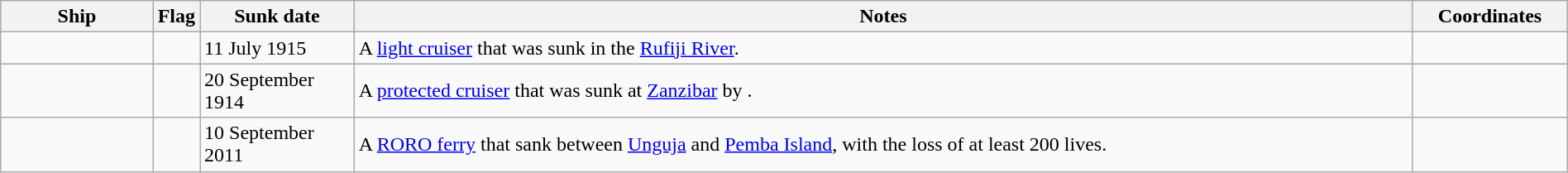<table class=wikitable | style = "width:100%">
<tr>
<th style="width:10%">Ship</th>
<th>Flag</th>
<th style="width:10%">Sunk date</th>
<th style="width:70%">Notes</th>
<th style="width:10%">Coordinates</th>
</tr>
<tr>
<td></td>
<td></td>
<td>11 July 1915</td>
<td>A  <a href='#'>light cruiser</a> that was sunk in the <a href='#'>Rufiji River</a>.</td>
<td></td>
</tr>
<tr>
<td></td>
<td></td>
<td>20 September 1914</td>
<td>A  <a href='#'>protected cruiser</a> that was sunk at <a href='#'>Zanzibar</a> by .</td>
<td></td>
</tr>
<tr>
<td></td>
<td></td>
<td>10 September 2011</td>
<td>A <a href='#'>RORO ferry</a> that sank between <a href='#'>Unguja</a> and <a href='#'>Pemba Island</a>, with the loss of at least 200 lives.</td>
<td></td>
</tr>
</table>
